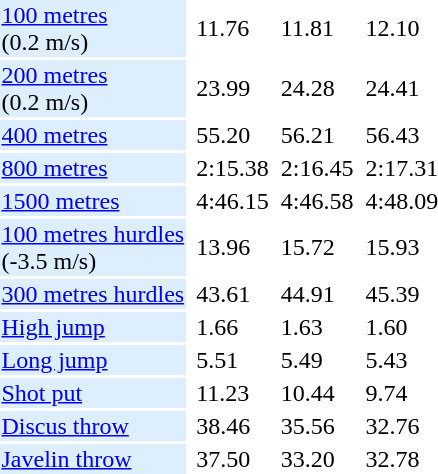<table>
<tr>
<td bgcolor = DDEEFF><a href='#'>100 metres</a> <br> (0.2 m/s)</td>
<td></td>
<td>11.76</td>
<td></td>
<td>11.81</td>
<td></td>
<td>12.10</td>
</tr>
<tr>
<td bgcolor = DDEEFF><a href='#'>200 metres</a> <br> (0.2 m/s)</td>
<td></td>
<td>23.99</td>
<td></td>
<td>24.28</td>
<td></td>
<td>24.41</td>
</tr>
<tr>
<td bgcolor = DDEEFF><a href='#'>400 metres</a></td>
<td></td>
<td>55.20</td>
<td></td>
<td>56.21</td>
<td></td>
<td>56.43</td>
</tr>
<tr>
<td bgcolor = DDEEFF><a href='#'>800 metres</a></td>
<td></td>
<td>2:15.38</td>
<td></td>
<td>2:16.45</td>
<td></td>
<td>2:17.31</td>
</tr>
<tr>
<td bgcolor = DDEEFF><a href='#'>1500 metres</a></td>
<td></td>
<td>4:46.15</td>
<td></td>
<td>4:46.58</td>
<td></td>
<td>4:48.09</td>
</tr>
<tr>
<td bgcolor = DDEEFF><a href='#'>100 metres hurdles</a> <br> (-3.5 m/s)</td>
<td></td>
<td>13.96</td>
<td></td>
<td>15.72</td>
<td></td>
<td>15.93</td>
</tr>
<tr>
<td bgcolor = DDEEFF><a href='#'>300 metres hurdles</a></td>
<td></td>
<td>43.61</td>
<td></td>
<td>44.91</td>
<td></td>
<td>45.39</td>
</tr>
<tr>
<td bgcolor = DDEEFF><a href='#'>High jump</a></td>
<td></td>
<td>1.66</td>
<td></td>
<td>1.63</td>
<td></td>
<td>1.60</td>
</tr>
<tr>
<td bgcolor = DDEEFF><a href='#'>Long jump</a></td>
<td></td>
<td>5.51</td>
<td></td>
<td>5.49</td>
<td></td>
<td>5.43</td>
</tr>
<tr>
<td bgcolor = DDEEFF><a href='#'>Shot put</a></td>
<td></td>
<td>11.23</td>
<td></td>
<td>10.44</td>
<td></td>
<td>9.74</td>
</tr>
<tr>
<td bgcolor = DDEEFF><a href='#'>Discus throw</a></td>
<td></td>
<td>38.46</td>
<td></td>
<td>35.56</td>
<td></td>
<td>32.76</td>
</tr>
<tr>
<td bgcolor = DDEEFF><a href='#'>Javelin throw</a></td>
<td></td>
<td>37.50</td>
<td></td>
<td>33.20</td>
<td></td>
<td>32.78</td>
</tr>
</table>
